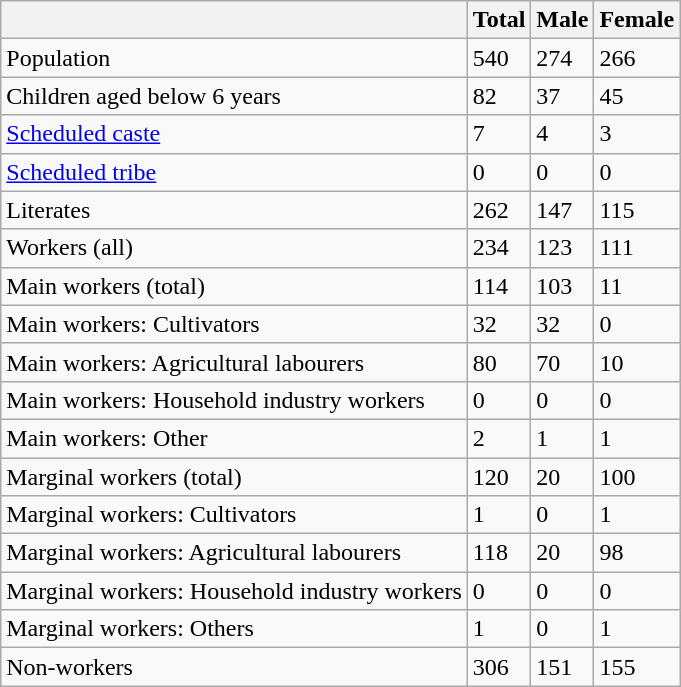<table class="wikitable sortable">
<tr>
<th></th>
<th>Total</th>
<th>Male</th>
<th>Female</th>
</tr>
<tr>
<td>Population</td>
<td>540</td>
<td>274</td>
<td>266</td>
</tr>
<tr>
<td>Children aged below 6 years</td>
<td>82</td>
<td>37</td>
<td>45</td>
</tr>
<tr>
<td><a href='#'>Scheduled caste</a></td>
<td>7</td>
<td>4</td>
<td>3</td>
</tr>
<tr>
<td><a href='#'>Scheduled tribe</a></td>
<td>0</td>
<td>0</td>
<td>0</td>
</tr>
<tr>
<td>Literates</td>
<td>262</td>
<td>147</td>
<td>115</td>
</tr>
<tr>
<td>Workers (all)</td>
<td>234</td>
<td>123</td>
<td>111</td>
</tr>
<tr>
<td>Main workers (total)</td>
<td>114</td>
<td>103</td>
<td>11</td>
</tr>
<tr>
<td>Main workers: Cultivators</td>
<td>32</td>
<td>32</td>
<td>0</td>
</tr>
<tr>
<td>Main workers: Agricultural labourers</td>
<td>80</td>
<td>70</td>
<td>10</td>
</tr>
<tr>
<td>Main workers: Household industry workers</td>
<td>0</td>
<td>0</td>
<td>0</td>
</tr>
<tr>
<td>Main workers: Other</td>
<td>2</td>
<td>1</td>
<td>1</td>
</tr>
<tr>
<td>Marginal workers (total)</td>
<td>120</td>
<td>20</td>
<td>100</td>
</tr>
<tr>
<td>Marginal workers: Cultivators</td>
<td>1</td>
<td>0</td>
<td>1</td>
</tr>
<tr>
<td>Marginal workers: Agricultural labourers</td>
<td>118</td>
<td>20</td>
<td>98</td>
</tr>
<tr>
<td>Marginal workers: Household industry workers</td>
<td>0</td>
<td>0</td>
<td>0</td>
</tr>
<tr>
<td>Marginal workers: Others</td>
<td>1</td>
<td>0</td>
<td>1</td>
</tr>
<tr>
<td>Non-workers</td>
<td>306</td>
<td>151</td>
<td>155</td>
</tr>
</table>
